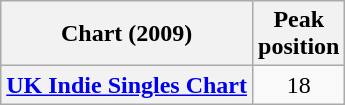<table class="wikitable plainrowheaders">
<tr>
<th>Chart (2009)</th>
<th>Peak<br>position</th>
</tr>
<tr>
<th scope="row"><a href='#'>UK Indie Singles Chart</a></th>
<td align="center">18</td>
</tr>
</table>
